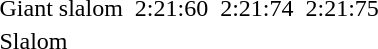<table>
<tr>
<td>Giant slalom<br></td>
<td></td>
<td>2:21:60</td>
<td></td>
<td>2:21:74</td>
<td></td>
<td>2:21:75</td>
</tr>
<tr>
<td>Slalom<br></td>
<td></td>
<td></td>
<td></td>
<td></td>
<td></td>
<td></td>
</tr>
<tr>
</tr>
</table>
